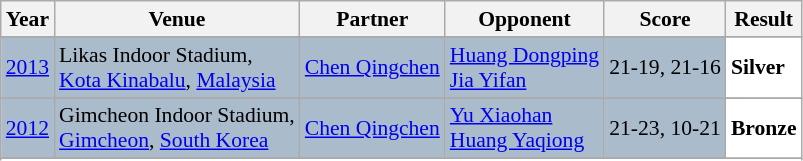<table class="sortable wikitable" style="font-size: 90%;">
<tr>
<th>Year</th>
<th>Venue</th>
<th>Partner</th>
<th>Opponent</th>
<th>Score</th>
<th>Result</th>
</tr>
<tr>
</tr>
<tr style="background:#AABBCC">
<td align="center"><a href='#'>2013</a></td>
<td align="left">Likas Indoor Stadium,<br><a href='#'>Kota Kinabalu</a>, <a href='#'>Malaysia</a></td>
<td align="left"> <a href='#'>Chen Qingchen</a></td>
<td align="left"> <a href='#'>Huang Dongping</a><br> <a href='#'>Jia Yifan</a></td>
<td align="center">21-19, 21-16</td>
<td style="text-align:left; background:white"> <strong>Silver</strong></td>
</tr>
<tr>
</tr>
<tr style="background:#AABBCC">
<td align="center"><a href='#'>2012</a></td>
<td align="left">Gimcheon Indoor Stadium,<br><a href='#'>Gimcheon</a>, <a href='#'>South Korea</a></td>
<td align="left"> <a href='#'>Chen Qingchen</a></td>
<td align="left"> <a href='#'>Yu Xiaohan</a><br> <a href='#'>Huang Yaqiong</a></td>
<td align="center">21-23, 10-21</td>
<td style="text-align:left; background:white"> <strong>Bronze</strong></td>
</tr>
<tr>
</tr>
<tr>
</tr>
</table>
